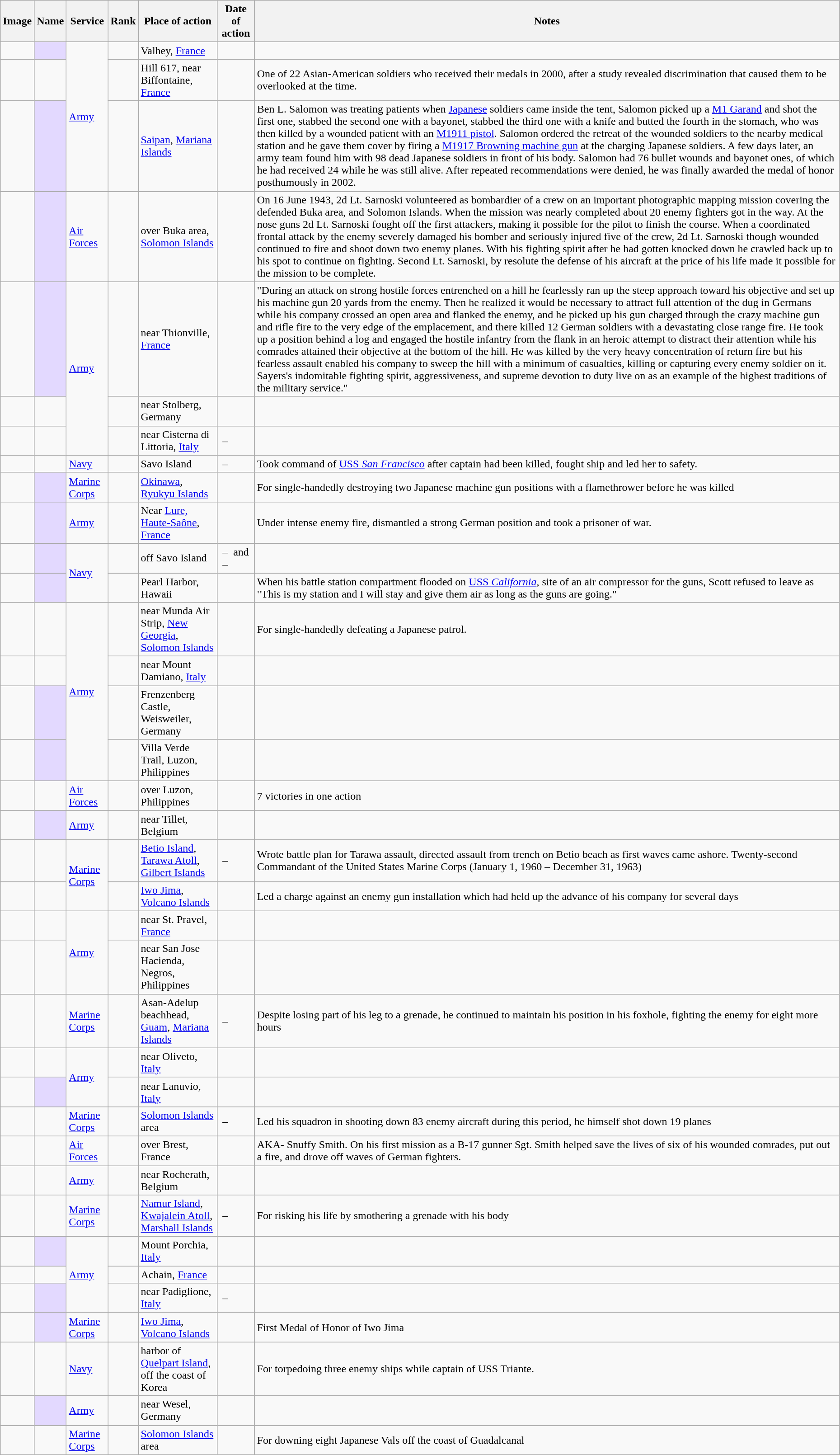<table class="wikitable sortable" width="98%">
<tr>
<th class="unsortable">Image</th>
<th>Name</th>
<th>Service</th>
<th>Rank</th>
<th>Place of action</th>
<th>Date of action</th>
<th class="unsortable">Notes</th>
</tr>
<tr>
<td></td>
<td style="background:#e3d9ff;"></td>
<td rowspan="3"><a href='#'>Army</a></td>
<td></td>
<td>Valhey, <a href='#'>France</a></td>
<td></td>
<td></td>
</tr>
<tr>
<td></td>
<td></td>
<td></td>
<td>Hill 617, near Biffontaine, <a href='#'>France</a></td>
<td></td>
<td>One of 22 Asian-American soldiers who received their medals in 2000, after a study revealed discrimination that caused them to be overlooked at the time.</td>
</tr>
<tr>
<td></td>
<td style="background:#e3d9ff;"></td>
<td></td>
<td><a href='#'>Saipan</a>, <a href='#'>Mariana Islands</a></td>
<td></td>
<td>Ben L. Salomon was treating patients when <a href='#'>Japanese</a> soldiers came inside the tent, Salomon picked up a <a href='#'>M1 Garand</a> and shot the first one, stabbed the second one with a bayonet, stabbed the third one with a knife and butted the fourth in the stomach, who was then killed by a wounded patient with an <a href='#'>M1911 pistol</a>. Salomon ordered the retreat of the wounded soldiers to the nearby medical station and he gave them cover by firing a <a href='#'>M1917 Browning machine gun</a> at the charging Japanese soldiers. A few days later, an army team found him with 98 dead Japanese soldiers in front of his body. Salomon had 76 bullet wounds and bayonet ones, of which he had received 24 while he was still alive. After repeated recommendations were denied, he was finally awarded the medal of honor posthumously in 2002.</td>
</tr>
<tr>
<td></td>
<td style="background:#e3d9ff;"></td>
<td><a href='#'>Air Forces</a></td>
<td></td>
<td>over Buka area, <a href='#'>Solomon Islands</a></td>
<td></td>
<td>On 16 June 1943, 2d Lt. Sarnoski volunteered as bombardier of a crew on an important photographic mapping mission covering the defended Buka area, and Solomon Islands. When the mission was nearly completed about 20 enemy fighters got in the way. At the nose guns 2d Lt. Sarnoski fought off the first attackers, making it possible for the pilot to finish the course. When a coordinated frontal attack by the enemy severely damaged his bomber and seriously injured five of the crew, 2d Lt. Sarnoski though wounded continued to fire and shoot down two enemy planes. With his fighting spirit after he had gotten knocked down he crawled back up to his spot to continue on fighting. Second Lt. Sarnoski, by resolute the defense of his aircraft at the price of his life made it possible for the mission to be complete.</td>
</tr>
<tr>
<td></td>
<td style="background:#e3d9ff;"></td>
<td rowspan="3"><a href='#'>Army</a></td>
<td></td>
<td>near Thionville, <a href='#'>France</a></td>
<td></td>
<td>"During an attack on strong hostile forces entrenched on a hill he fearlessly ran up the steep approach toward his objective and set up his machine gun 20 yards from the enemy. Then he realized it would be necessary to attract full attention of the dug in Germans while his company crossed an open area and flanked the enemy, and he picked up his gun charged through the crazy machine gun and rifle fire to the very edge of the emplacement, and there killed 12 German soldiers with a devastating close range fire. He took up a position behind a log and engaged the hostile infantry from the flank in an heroic attempt to distract their attention while his comrades attained their objective at the bottom  of the hill. He was killed by the very heavy concentration of return fire but his fearless assault enabled his company to sweep the hill with a minimum of casualties, killing or capturing every enemy soldier on it. Sayers's indomitable fighting spirit, aggressiveness, and supreme devotion to duty live on as an example of the highest traditions of the military service."</td>
</tr>
<tr>
<td></td>
<td></td>
<td></td>
<td>near Stolberg, Germany</td>
<td></td>
<td></td>
</tr>
<tr>
<td></td>
<td></td>
<td></td>
<td>near Cisterna di Littoria, <a href='#'>Italy</a></td>
<td> – </td>
<td></td>
</tr>
<tr>
<td></td>
<td></td>
<td><a href='#'>Navy</a></td>
<td></td>
<td>Savo Island</td>
<td> – </td>
<td>Took command of <a href='#'>USS <em>San Francisco</em></a> after captain had been killed, fought ship and led her to safety.</td>
</tr>
<tr>
<td></td>
<td style="background:#e3d9ff;"></td>
<td><a href='#'>Marine Corps</a></td>
<td></td>
<td><a href='#'>Okinawa</a>, <a href='#'>Ryukyu Islands</a></td>
<td></td>
<td>For single-handedly destroying two Japanese machine gun positions with a flamethrower before he was killed</td>
</tr>
<tr>
<td></td>
<td style="background:#e3d9ff;"></td>
<td><a href='#'>Army</a></td>
<td></td>
<td>Near <a href='#'>Lure, Haute-Saône</a>, <a href='#'>France</a></td>
<td></td>
<td>Under intense enemy fire, dismantled a strong German position and took a prisoner of war.</td>
</tr>
<tr>
<td></td>
<td style="background:#e3d9ff;"></td>
<td rowspan="2"><a href='#'>Navy</a></td>
<td></td>
<td>off Savo Island</td>
<td> –  and  – </td>
<td></td>
</tr>
<tr>
<td></td>
<td style="background:#e3d9ff;"></td>
<td></td>
<td>Pearl Harbor, Hawaii</td>
<td></td>
<td>When his battle station compartment flooded on <a href='#'>USS <em>California</em></a>, site of an air compressor for the guns, Scott refused to leave as "This is my station and I will stay and give them air as long as the guns are going."</td>
</tr>
<tr>
<td></td>
<td></td>
<td rowspan="4"><a href='#'>Army</a></td>
<td></td>
<td>near Munda Air Strip, <a href='#'>New Georgia</a>, <a href='#'>Solomon Islands</a></td>
<td></td>
<td>For single-handedly defeating a Japanese patrol.</td>
</tr>
<tr>
<td></td>
<td></td>
<td></td>
<td>near Mount Damiano, <a href='#'>Italy</a></td>
<td></td>
<td></td>
</tr>
<tr>
<td></td>
<td style="background:#e3d9ff;"></td>
<td></td>
<td>Frenzenberg Castle, Weisweiler, Germany</td>
<td></td>
<td></td>
</tr>
<tr>
<td></td>
<td style="background:#e3d9ff;"></td>
<td></td>
<td>Villa Verde Trail, Luzon, Philippines</td>
<td></td>
<td></td>
</tr>
<tr>
<td></td>
<td></td>
<td><a href='#'>Air Forces</a></td>
<td></td>
<td>over Luzon, Philippines</td>
<td></td>
<td>7 victories in one action</td>
</tr>
<tr>
<td></td>
<td style="background:#e3d9ff;"></td>
<td><a href='#'>Army</a></td>
<td></td>
<td>near Tillet, Belgium</td>
<td></td>
<td></td>
</tr>
<tr>
<td></td>
<td></td>
<td rowspan="2"><a href='#'>Marine Corps</a></td>
<td></td>
<td><a href='#'>Betio Island</a>, <a href='#'>Tarawa Atoll</a>, <a href='#'>Gilbert Islands</a></td>
<td> – </td>
<td>Wrote battle plan for Tarawa assault, directed assault from trench on Betio beach as first waves came ashore. Twenty-second Commandant of the United States Marine Corps (January 1, 1960 – December 31, 1963)</td>
</tr>
<tr>
<td></td>
<td></td>
<td></td>
<td><a href='#'>Iwo Jima</a>, <a href='#'>Volcano Islands</a></td>
<td></td>
<td>Led a charge against an enemy gun installation which had held up the advance of his company for several days</td>
</tr>
<tr>
<td></td>
<td></td>
<td rowspan="2"><a href='#'>Army</a></td>
<td></td>
<td>near St. Pravel, <a href='#'>France</a></td>
<td></td>
<td></td>
</tr>
<tr>
<td></td>
<td></td>
<td></td>
<td>near San Jose Hacienda, Negros, Philippines</td>
<td></td>
<td></td>
</tr>
<tr>
<td></td>
<td></td>
<td><a href='#'>Marine Corps</a></td>
<td></td>
<td>Asan-Adelup beachhead, <a href='#'>Guam</a>, <a href='#'>Mariana Islands</a></td>
<td> – </td>
<td>Despite losing part of his leg to a grenade, he continued to maintain his position in his foxhole, fighting the enemy for eight more hours</td>
</tr>
<tr>
<td></td>
<td></td>
<td rowspan="2"><a href='#'>Army</a></td>
<td></td>
<td>near Oliveto, <a href='#'>Italy</a></td>
<td></td>
<td></td>
</tr>
<tr>
<td></td>
<td style="background:#e3d9ff;"></td>
<td></td>
<td>near Lanuvio, <a href='#'>Italy</a></td>
<td></td>
<td></td>
</tr>
<tr>
<td></td>
<td></td>
<td><a href='#'>Marine Corps</a></td>
<td></td>
<td><a href='#'>Solomon Islands</a> area</td>
<td> – </td>
<td>Led his squadron in shooting down 83 enemy aircraft during this period, he himself shot down 19 planes</td>
</tr>
<tr>
<td></td>
<td></td>
<td><a href='#'>Air Forces</a></td>
<td></td>
<td>over Brest, France</td>
<td></td>
<td>AKA- Snuffy Smith. On his first mission as a B-17 gunner Sgt. Smith helped save the lives of six of his wounded comrades, put out a fire, and drove off waves of German fighters.</td>
</tr>
<tr>
<td></td>
<td></td>
<td><a href='#'>Army</a></td>
<td></td>
<td>near Rocherath, Belgium</td>
<td></td>
<td></td>
</tr>
<tr>
<td></td>
<td></td>
<td><a href='#'>Marine Corps</a></td>
<td></td>
<td><a href='#'>Namur Island</a>, <a href='#'>Kwajalein Atoll</a>, <a href='#'>Marshall Islands</a></td>
<td> – </td>
<td>For risking his life by smothering a grenade with his body</td>
</tr>
<tr>
<td></td>
<td style="background:#e3d9ff;"></td>
<td rowspan="3"><a href='#'>Army</a></td>
<td></td>
<td>Mount Porchia, <a href='#'>Italy</a></td>
<td></td>
<td></td>
</tr>
<tr>
<td></td>
<td></td>
<td></td>
<td>Achain, <a href='#'>France</a></td>
<td></td>
<td></td>
</tr>
<tr>
<td></td>
<td style="background:#e3d9ff;"></td>
<td></td>
<td>near Padiglione, <a href='#'>Italy</a></td>
<td> – </td>
<td></td>
</tr>
<tr>
<td></td>
<td style="background:#e3d9ff;"></td>
<td><a href='#'>Marine Corps</a></td>
<td></td>
<td><a href='#'>Iwo Jima</a>, <a href='#'>Volcano Islands</a></td>
<td></td>
<td>First Medal of Honor of Iwo Jima</td>
</tr>
<tr>
<td></td>
<td></td>
<td><a href='#'>Navy</a></td>
<td></td>
<td>harbor of <a href='#'>Quelpart Island</a>, off the coast of Korea</td>
<td></td>
<td>For torpedoing three enemy ships while captain of USS Triante.</td>
</tr>
<tr>
<td></td>
<td style="background:#e3d9ff;"></td>
<td><a href='#'>Army</a></td>
<td></td>
<td>near Wesel, Germany</td>
<td></td>
<td></td>
</tr>
<tr>
<td></td>
<td></td>
<td><a href='#'>Marine Corps</a></td>
<td></td>
<td><a href='#'>Solomon Islands</a> area</td>
<td></td>
<td>For downing eight Japanese Vals off the coast of Guadalcanal</td>
</tr>
</table>
